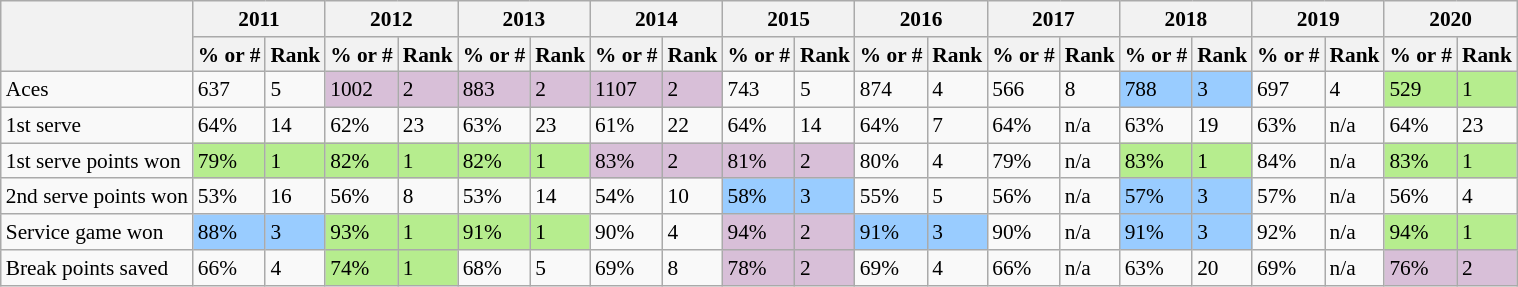<table class="wikitable nowrap" style=font-size:89%>
<tr>
<th rowspan=2></th>
<th colspan=2>2011</th>
<th colspan=2>2012</th>
<th colspan=2>2013</th>
<th colspan=2>2014</th>
<th colspan=2>2015</th>
<th colspan=2>2016</th>
<th colspan=2>2017</th>
<th colspan=2>2018</th>
<th colspan=2>2019</th>
<th colspan=2>2020</th>
</tr>
<tr style=text-align:left>
<th>% or #</th>
<th>Rank</th>
<th>% or #</th>
<th>Rank</th>
<th>% or #</th>
<th>Rank</th>
<th>% or #</th>
<th>Rank</th>
<th>% or #</th>
<th>Rank</th>
<th>% or #</th>
<th>Rank</th>
<th>% or #</th>
<th>Rank</th>
<th>% or #</th>
<th>Rank</th>
<th>% or #</th>
<th>Rank</th>
<th>% or #</th>
<th>Rank</th>
</tr>
<tr>
<td>Aces</td>
<td>637</td>
<td>5</td>
<td style=background:thistle>1002</td>
<td style=background:thistle>2</td>
<td style=background:thistle>883</td>
<td style=background:thistle>2</td>
<td style=background:thistle>1107</td>
<td style=background:thistle>2</td>
<td>743</td>
<td>5</td>
<td>874</td>
<td>4</td>
<td>566</td>
<td>8</td>
<td style=background:#99ccff>788</td>
<td style=background:#99ccff>3</td>
<td>697</td>
<td>4</td>
<td style=background:#b6ed8e>529</td>
<td style=background:#b6ed8e>1</td>
</tr>
<tr>
<td>1st serve</td>
<td>64%</td>
<td>14</td>
<td>62%</td>
<td>23</td>
<td>63%</td>
<td>23</td>
<td>61%</td>
<td>22</td>
<td>64%</td>
<td>14</td>
<td>64%</td>
<td>7</td>
<td>64%</td>
<td>n/a</td>
<td>63%</td>
<td>19</td>
<td>63%</td>
<td>n/a</td>
<td>64%</td>
<td>23</td>
</tr>
<tr>
<td>1st serve points won</td>
<td style=background:#b6ed8e>79%</td>
<td style=background:#b6ed8e>1</td>
<td style=background:#b6ed8e>82%</td>
<td style=background:#b6ed8e>1</td>
<td style=background:#b6ed8e>82%</td>
<td style=background:#b6ed8e>1</td>
<td style=background:thistle>83%</td>
<td style=background:thistle>2</td>
<td style=background:thistle>81%</td>
<td style=background:thistle>2</td>
<td>80%</td>
<td>4</td>
<td>79%</td>
<td>n/a</td>
<td style=background:#b6ed8e>83%</td>
<td style=background:#b6ed8e>1</td>
<td>84%</td>
<td>n/a</td>
<td style=background:#b6ed8e>83%</td>
<td style=background:#b6ed8e>1</td>
</tr>
<tr>
<td>2nd serve points won</td>
<td>53%</td>
<td>16</td>
<td>56%</td>
<td>8</td>
<td>53%</td>
<td>14</td>
<td>54%</td>
<td>10</td>
<td style=background:#99ccff>58%</td>
<td style=background:#99ccff>3</td>
<td>55%</td>
<td>5</td>
<td>56%</td>
<td>n/a</td>
<td style=background:#99ccff>57%</td>
<td style=background:#99ccff>3</td>
<td>57%</td>
<td>n/a</td>
<td>56%</td>
<td>4</td>
</tr>
<tr>
<td>Service game won</td>
<td style=background:#99ccff>88%</td>
<td style=background:#99ccff>3</td>
<td style=background:#b6ed8e>93%</td>
<td style=background:#b6ed8e>1</td>
<td style=background:#b6ed8e>91%</td>
<td style=background:#b6ed8e>1</td>
<td>90%</td>
<td>4</td>
<td style=background:thistle>94%</td>
<td style=background:thistle>2</td>
<td style=background:#99ccff>91%</td>
<td style=background:#99ccff>3</td>
<td>90%</td>
<td>n/a</td>
<td style=background:#99ccff>91%</td>
<td style=background:#99ccff>3</td>
<td>92%</td>
<td>n/a</td>
<td style=background:#b6ed8e>94%</td>
<td style=background:#b6ed8e>1</td>
</tr>
<tr>
<td>Break points saved</td>
<td>66%</td>
<td>4</td>
<td style=background:#b6ed8e>74%</td>
<td style=background:#b6ed8e>1</td>
<td>68%</td>
<td>5</td>
<td>69%</td>
<td>8</td>
<td style=background:thistle>78%</td>
<td style=background:thistle>2</td>
<td>69%</td>
<td>4</td>
<td>66%</td>
<td>n/a</td>
<td>63%</td>
<td>20</td>
<td>69%</td>
<td>n/a</td>
<td style=background:thistle>76%</td>
<td style=background:thistle>2</td>
</tr>
</table>
